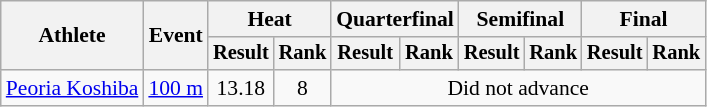<table class=wikitable style="font-size:90%">
<tr>
<th rowspan="2">Athlete</th>
<th rowspan="2">Event</th>
<th colspan="2">Heat</th>
<th colspan="2">Quarterfinal</th>
<th colspan="2">Semifinal</th>
<th colspan="2">Final</th>
</tr>
<tr style="font-size:95%">
<th>Result</th>
<th>Rank</th>
<th>Result</th>
<th>Rank</th>
<th>Result</th>
<th>Rank</th>
<th>Result</th>
<th>Rank</th>
</tr>
<tr align=center>
<td align=left><a href='#'>Peoria Koshiba</a></td>
<td align=left><a href='#'>100 m</a></td>
<td>13.18</td>
<td>8</td>
<td colspan=6>Did not advance</td>
</tr>
</table>
